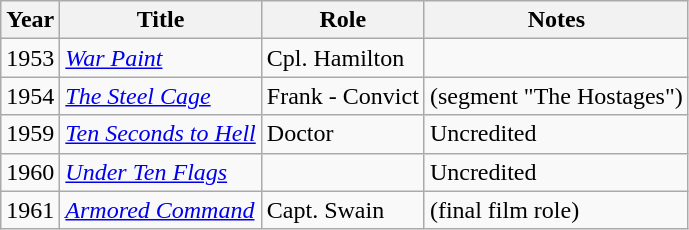<table class="wikitable">
<tr>
<th>Year</th>
<th>Title</th>
<th>Role</th>
<th>Notes</th>
</tr>
<tr>
<td>1953</td>
<td><em><a href='#'>War Paint</a></em></td>
<td>Cpl. Hamilton</td>
<td></td>
</tr>
<tr>
<td>1954</td>
<td><em><a href='#'>The Steel Cage</a></em></td>
<td>Frank - Convict</td>
<td>(segment "The Hostages")</td>
</tr>
<tr>
<td>1959</td>
<td><em><a href='#'>Ten Seconds to Hell</a></em></td>
<td>Doctor</td>
<td>Uncredited</td>
</tr>
<tr>
<td>1960</td>
<td><em><a href='#'>Under Ten Flags</a></em></td>
<td></td>
<td>Uncredited</td>
</tr>
<tr>
<td>1961</td>
<td><em><a href='#'>Armored Command</a></em></td>
<td>Capt. Swain</td>
<td>(final film role)</td>
</tr>
</table>
